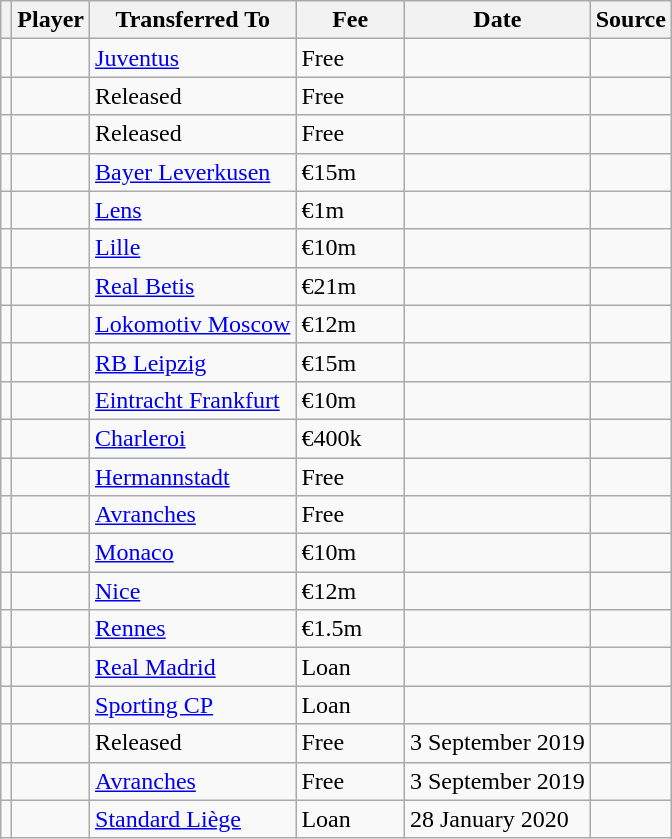<table class="wikitable plainrowheaders sortable">
<tr>
<th></th>
<th scope=col>Player</th>
<th>Transferred To</th>
<th !scope=col; style="width: 65px;">Fee</th>
<th scope=col>Date</th>
<th scope=col>Source</th>
</tr>
<tr>
<td align="center"></td>
<td></td>
<td> <a href='#'>Juventus</a></td>
<td>Free</td>
<td></td>
<td></td>
</tr>
<tr>
<td align="center"></td>
<td></td>
<td>Released</td>
<td>Free</td>
<td></td>
<td></td>
</tr>
<tr>
<td align=center></td>
<td></td>
<td>Released</td>
<td>Free</td>
<td></td>
<td></td>
</tr>
<tr>
<td align=center></td>
<td></td>
<td> <a href='#'>Bayer Leverkusen</a></td>
<td>€15m</td>
<td></td>
<td></td>
</tr>
<tr>
<td align=center></td>
<td></td>
<td> <a href='#'>Lens</a></td>
<td>€1m</td>
<td></td>
<td></td>
</tr>
<tr>
<td align=center></td>
<td></td>
<td> <a href='#'>Lille</a></td>
<td>€10m</td>
<td></td>
<td></td>
</tr>
<tr>
<td align=center></td>
<td></td>
<td> <a href='#'>Real Betis</a></td>
<td>€21m</td>
<td></td>
<td></td>
</tr>
<tr>
<td align=center></td>
<td></td>
<td> <a href='#'>Lokomotiv Moscow</a></td>
<td>€12m</td>
<td></td>
<td></td>
</tr>
<tr>
<td align=center></td>
<td></td>
<td> <a href='#'>RB Leipzig</a></td>
<td>€15m</td>
<td></td>
<td></td>
</tr>
<tr>
<td align=center></td>
<td></td>
<td> <a href='#'>Eintracht Frankfurt</a></td>
<td>€10m</td>
<td></td>
<td></td>
</tr>
<tr>
<td align=center></td>
<td></td>
<td> <a href='#'>Charleroi</a></td>
<td>€400k</td>
<td></td>
<td></td>
</tr>
<tr>
<td align=center></td>
<td></td>
<td> <a href='#'>Hermannstadt</a></td>
<td>Free</td>
<td></td>
<td></td>
</tr>
<tr>
<td align=center></td>
<td></td>
<td> <a href='#'>Avranches</a></td>
<td>Free</td>
<td></td>
<td></td>
</tr>
<tr>
<td align=center></td>
<td></td>
<td> <a href='#'>Monaco</a></td>
<td>€10m</td>
<td></td>
<td></td>
</tr>
<tr>
<td align=center></td>
<td></td>
<td> <a href='#'>Nice</a></td>
<td>€12m</td>
<td></td>
<td></td>
</tr>
<tr>
<td align=center></td>
<td></td>
<td> <a href='#'>Rennes</a></td>
<td>€1.5m</td>
<td></td>
<td></td>
</tr>
<tr>
<td align=center></td>
<td></td>
<td> <a href='#'>Real Madrid</a></td>
<td>Loan</td>
<td></td>
<td></td>
</tr>
<tr>
<td align=center></td>
<td></td>
<td> <a href='#'>Sporting CP</a></td>
<td>Loan</td>
<td></td>
<td></td>
</tr>
<tr>
<td align="center"></td>
<td></td>
<td>Released</td>
<td>Free</td>
<td>3 September 2019</td>
<td></td>
</tr>
<tr>
<td align=center></td>
<td></td>
<td> <a href='#'>Avranches</a></td>
<td>Free</td>
<td>3 September 2019</td>
<td></td>
</tr>
<tr>
<td align="center"></td>
<td></td>
<td> <a href='#'>Standard Liège</a></td>
<td>Loan</td>
<td>28 January 2020</td>
<td></td>
</tr>
</table>
